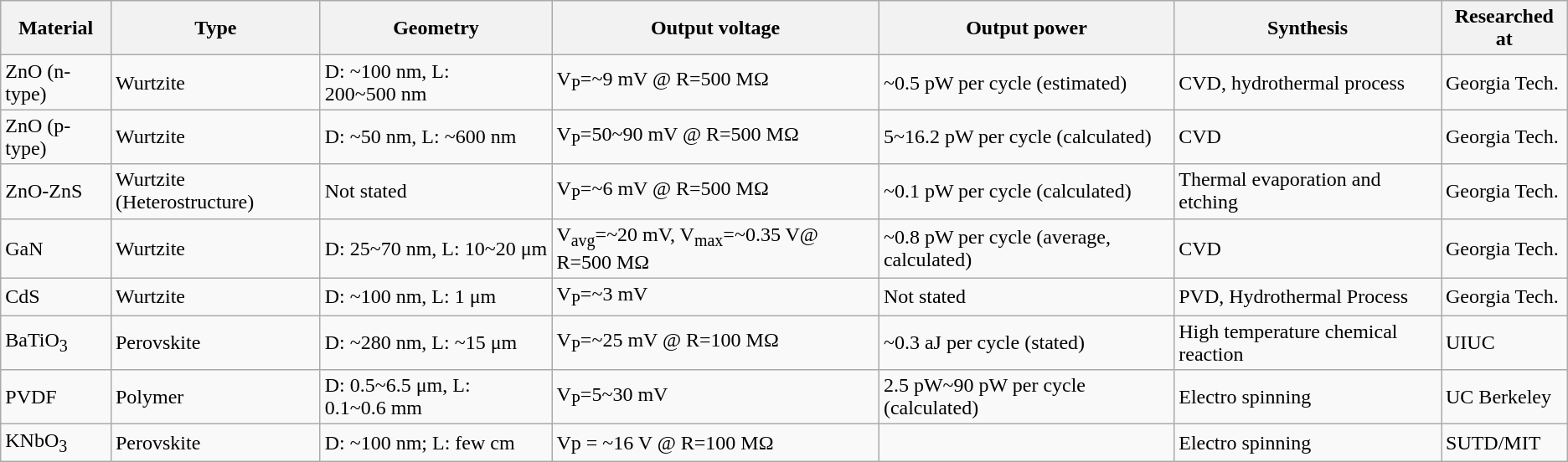<table class="wikitable">
<tr>
<th>Material</th>
<th>Type</th>
<th>Geometry</th>
<th>Output voltage</th>
<th>Output power</th>
<th>Synthesis</th>
<th>Researched at</th>
</tr>
<tr>
<td>ZnO (n-type)</td>
<td>Wurtzite</td>
<td>D: ~100 nm, L: 200~500 nm</td>
<td>V<sub>P</sub>=~9 mV @ R=500 MΩ</td>
<td>~0.5 pW per cycle (estimated)</td>
<td>CVD, hydrothermal process</td>
<td>Georgia Tech.</td>
</tr>
<tr>
<td>ZnO (p-type)</td>
<td>Wurtzite</td>
<td>D: ~50 nm, L: ~600 nm</td>
<td>V<sub>P</sub>=50~90 mV @ R=500 MΩ</td>
<td>5~16.2 pW per cycle (calculated)</td>
<td>CVD</td>
<td>Georgia Tech.</td>
</tr>
<tr>
<td>ZnO-ZnS</td>
<td>Wurtzite (Heterostructure)</td>
<td>Not stated</td>
<td>V<sub>P</sub>=~6 mV @ R=500 MΩ</td>
<td>~0.1 pW per cycle (calculated)</td>
<td>Thermal evaporation and etching</td>
<td>Georgia Tech.</td>
</tr>
<tr>
<td>GaN</td>
<td>Wurtzite</td>
<td>D: 25~70 nm, L: 10~20 μm</td>
<td>V<sub>avg</sub>=~20 mV, V<sub>max</sub>=~0.35 V@ R=500 MΩ</td>
<td>~0.8 pW per cycle (average, calculated)</td>
<td>CVD</td>
<td>Georgia Tech.</td>
</tr>
<tr>
<td>CdS</td>
<td>Wurtzite</td>
<td>D: ~100 nm, L: 1 μm</td>
<td>V<sub>P</sub>=~3 mV</td>
<td>Not stated</td>
<td>PVD, Hydrothermal Process</td>
<td>Georgia Tech.</td>
</tr>
<tr>
<td>BaTiO<sub>3</sub></td>
<td>Perovskite</td>
<td>D: ~280 nm, L: ~15 μm</td>
<td>V<sub>P</sub>=~25 mV @ R=100 MΩ</td>
<td>~0.3 aJ per cycle (stated)</td>
<td>High temperature chemical reaction</td>
<td>UIUC</td>
</tr>
<tr>
<td>PVDF</td>
<td>Polymer</td>
<td>D: 0.5~6.5 μm, L: 0.1~0.6 mm</td>
<td>V<sub>P</sub>=5~30 mV</td>
<td>2.5 pW~90 pW per cycle (calculated)</td>
<td>Electro spinning</td>
<td>UC Berkeley</td>
</tr>
<tr>
<td>KNbO<sub>3</sub></td>
<td>Perovskite</td>
<td>D: ~100 nm; L: few cm</td>
<td>Vp = ~16 V @ R=100 MΩ</td>
<td></td>
<td>Electro spinning</td>
<td>SUTD/MIT</td>
</tr>
</table>
